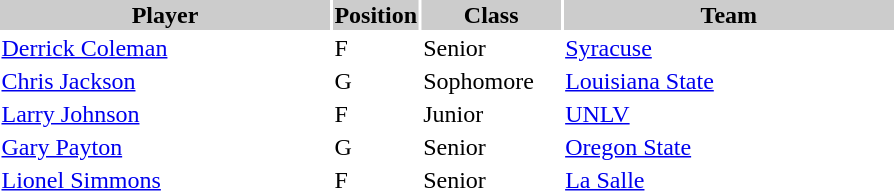<table style="width:600px" "border:'1' 'solid' 'gray'">
<tr>
<th bgcolor="#CCCCCC" style="width:40%">Player</th>
<th bgcolor="#CCCCCC" style="width:4%">Position</th>
<th bgcolor="#CCCCCC" style="width:16%">Class</th>
<th bgcolor="#CCCCCC" style="width:40%">Team</th>
</tr>
<tr>
<td><a href='#'>Derrick Coleman</a></td>
<td>F</td>
<td>Senior</td>
<td><a href='#'>Syracuse</a></td>
</tr>
<tr>
<td><a href='#'>Chris Jackson</a></td>
<td>G</td>
<td>Sophomore</td>
<td><a href='#'>Louisiana State</a></td>
</tr>
<tr>
<td><a href='#'>Larry Johnson</a></td>
<td>F</td>
<td>Junior</td>
<td><a href='#'>UNLV</a></td>
</tr>
<tr>
<td><a href='#'>Gary Payton</a></td>
<td>G</td>
<td>Senior</td>
<td><a href='#'>Oregon State</a></td>
</tr>
<tr>
<td><a href='#'>Lionel Simmons</a></td>
<td>F</td>
<td>Senior</td>
<td><a href='#'>La Salle</a></td>
</tr>
</table>
